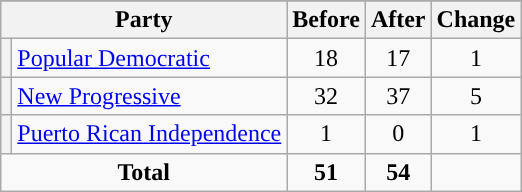<table class="wikitable" style="text-align:center;">
<tr>
</tr>
<tr>
<th colspan=2>Party</th>
<th>Before</th>
<th>After</th>
<th>Change</th>
</tr>
<tr>
<th style="background-color:"></th>
<td style="text-align:left;"><a href='#'>Popular Democratic</a></td>
<td>18</td>
<td>17</td>
<td> 1</td>
</tr>
<tr>
<th style="background-color:"></th>
<td style="text-align:left;"><a href='#'>New Progressive</a></td>
<td>32</td>
<td>37</td>
<td> 5</td>
</tr>
<tr>
<th style="background-color:"></th>
<td style="text-align:left;"><a href='#'>Puerto Rican Independence</a></td>
<td>1</td>
<td>0</td>
<td> 1</td>
</tr>
<tr>
<td colspan=2><strong>Total</strong></td>
<td><strong>51</strong></td>
<td><strong>54</strong></td>
<td></td>
</tr>
</table>
